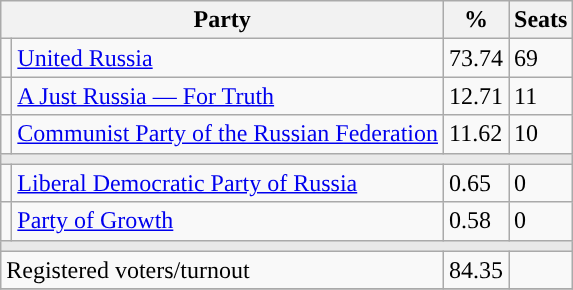<table class="wikitable">
<tr>
<th colspan=2>Party</th>
<th>%</th>
<th>Seats</th>
</tr>
<tr>
<td style="background:"></td>
<td><a href='#'>United Russia</a></td>
<td>73.74</td>
<td>69</td>
</tr>
<tr>
<td style="background:"></td>
<td><a href='#'>A Just Russia — For Truth</a></td>
<td>12.71</td>
<td>11</td>
</tr>
<tr>
<td style="background:"></td>
<td><a href='#'>Communist Party of the Russian Federation</a></td>
<td>11.62</td>
<td>10</td>
</tr>
<tr>
<td colspan=4 style="background:#E9E9E9;"></td>
</tr>
<tr>
<td style="background:"></td>
<td><a href='#'>Liberal Democratic Party of Russia</a></td>
<td>0.65</td>
<td>0</td>
</tr>
<tr>
<td style="background:"></td>
<td><a href='#'>Party of Growth</a></td>
<td>0.58</td>
<td>0</td>
</tr>
<tr>
<td colspan=4 style="background:#E9E9E9;"></td>
</tr>
<tr>
<td align=left colspan=2>Registered voters/turnout</td>
<td>84.35</td>
<td></td>
</tr>
<tr>
</tr>
</table>
